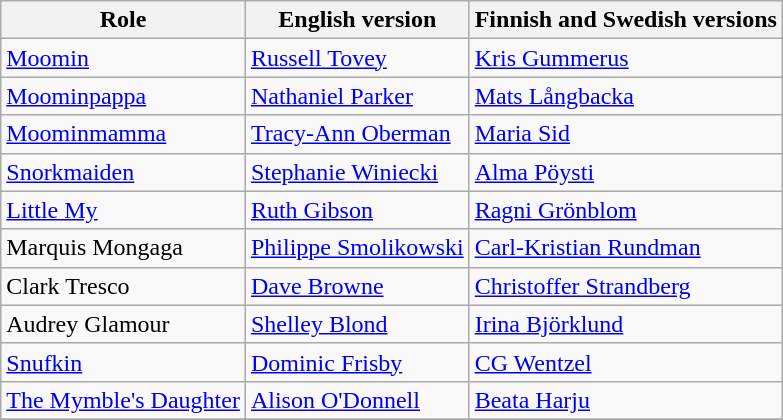<table class="wikitable">
<tr>
<th>Role</th>
<th>English version</th>
<th>Finnish and Swedish versions</th>
</tr>
<tr>
<td><a href='#'>Moomin</a></td>
<td><a href='#'>Russell Tovey</a></td>
<td><a href='#'>Kris Gummerus</a></td>
</tr>
<tr>
<td><a href='#'>Moominpappa</a></td>
<td><a href='#'>Nathaniel Parker</a></td>
<td><a href='#'>Mats Långbacka</a></td>
</tr>
<tr>
<td><a href='#'>Moominmamma</a></td>
<td><a href='#'>Tracy-Ann Oberman</a></td>
<td><a href='#'>Maria Sid</a></td>
</tr>
<tr>
<td><a href='#'>Snorkmaiden</a></td>
<td><a href='#'>Stephanie Winiecki</a></td>
<td><a href='#'>Alma Pöysti</a></td>
</tr>
<tr>
<td><a href='#'>Little My</a></td>
<td><a href='#'>Ruth Gibson</a></td>
<td><a href='#'>Ragni Grönblom</a></td>
</tr>
<tr>
<td>Marquis Mongaga</td>
<td><a href='#'>Philippe Smolikowski</a></td>
<td><a href='#'>Carl-Kristian Rundman</a></td>
</tr>
<tr>
<td>Clark Tresco</td>
<td><a href='#'>Dave Browne</a></td>
<td><a href='#'>Christoffer Strandberg</a></td>
</tr>
<tr>
<td>Audrey Glamour</td>
<td><a href='#'>Shelley Blond</a></td>
<td><a href='#'>Irina Björklund</a></td>
</tr>
<tr>
<td><a href='#'>Snufkin</a></td>
<td><a href='#'>Dominic Frisby</a></td>
<td><a href='#'>CG Wentzel</a></td>
</tr>
<tr>
<td><a href='#'>The Mymble's Daughter</a></td>
<td><a href='#'>Alison O'Donnell</a></td>
<td><a href='#'>Beata Harju</a></td>
</tr>
<tr>
</tr>
</table>
